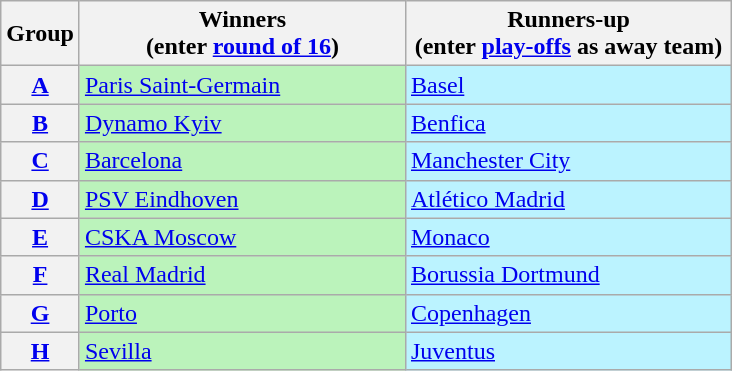<table class="wikitable">
<tr>
<th>Group</th>
<th width=210>Winners<br>(enter <a href='#'>round of 16</a>)</th>
<th width=210>Runners-up<br>(enter <a href='#'>play-offs</a> as away team)</th>
</tr>
<tr>
<th><a href='#'>A</a></th>
<td bgcolor=#BBF3BB> <a href='#'>Paris Saint-Germain</a></td>
<td bgcolor=#BBF3FF> <a href='#'>Basel</a></td>
</tr>
<tr>
<th><a href='#'>B</a></th>
<td bgcolor=#BBF3BB> <a href='#'>Dynamo Kyiv</a></td>
<td bgcolor=#BBF3FF> <a href='#'>Benfica</a></td>
</tr>
<tr>
<th><a href='#'>C</a></th>
<td bgcolor=#BBF3BB> <a href='#'>Barcelona</a></td>
<td bgcolor=#BBF3FF> <a href='#'>Manchester City</a></td>
</tr>
<tr>
<th><a href='#'>D</a></th>
<td bgcolor=#BBF3BB> <a href='#'>PSV Eindhoven</a></td>
<td bgcolor=#BBF3FF> <a href='#'>Atlético Madrid</a></td>
</tr>
<tr>
<th><a href='#'>E</a></th>
<td bgcolor=#BBF3BB> <a href='#'>CSKA Moscow</a></td>
<td bgcolor=#BBF3FF> <a href='#'>Monaco</a></td>
</tr>
<tr>
<th><a href='#'>F</a></th>
<td bgcolor=#BBF3BB> <a href='#'>Real Madrid</a></td>
<td bgcolor=#BBF3FF> <a href='#'>Borussia Dortmund</a></td>
</tr>
<tr>
<th><a href='#'>G</a></th>
<td bgcolor=#BBF3BB> <a href='#'>Porto</a></td>
<td bgcolor=#BBF3FF> <a href='#'>Copenhagen</a></td>
</tr>
<tr>
<th><a href='#'>H</a></th>
<td bgcolor=#BBF3BB> <a href='#'>Sevilla</a></td>
<td bgcolor=#BBF3FF> <a href='#'>Juventus</a></td>
</tr>
</table>
